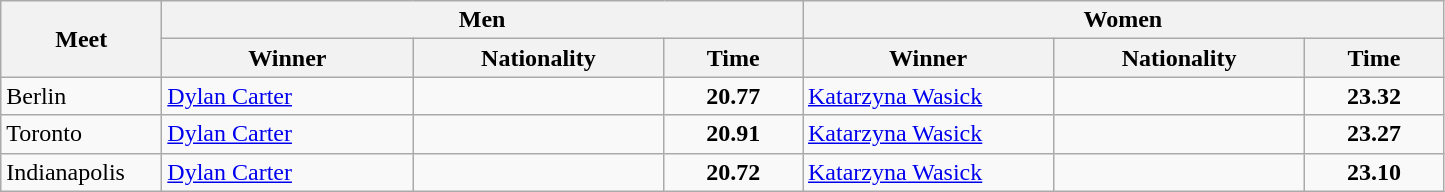<table class="wikitable">
<tr>
<th width=100 rowspan=2>Meet</th>
<th colspan=3>Men</th>
<th colspan=3>Women</th>
</tr>
<tr>
<th width=160>Winner</th>
<th width=160>Nationality</th>
<th width=85>Time</th>
<th width=160>Winner</th>
<th width=160>Nationality</th>
<th width=85>Time</th>
</tr>
<tr>
<td>Berlin</td>
<td><a href='#'>Dylan Carter</a></td>
<td></td>
<td align=center><strong>20.77</strong></td>
<td><a href='#'>Katarzyna Wasick</a></td>
<td></td>
<td align=center><strong>23.32</strong></td>
</tr>
<tr>
<td>Toronto</td>
<td><a href='#'>Dylan Carter</a></td>
<td></td>
<td align=center><strong>20.91</strong></td>
<td><a href='#'>Katarzyna Wasick</a></td>
<td></td>
<td align=center><strong>23.27</strong></td>
</tr>
<tr>
<td>Indianapolis</td>
<td><a href='#'>Dylan Carter</a></td>
<td></td>
<td align=center><strong>20.72</strong></td>
<td><a href='#'>Katarzyna Wasick</a></td>
<td></td>
<td align=center><strong>23.10</strong></td>
</tr>
</table>
